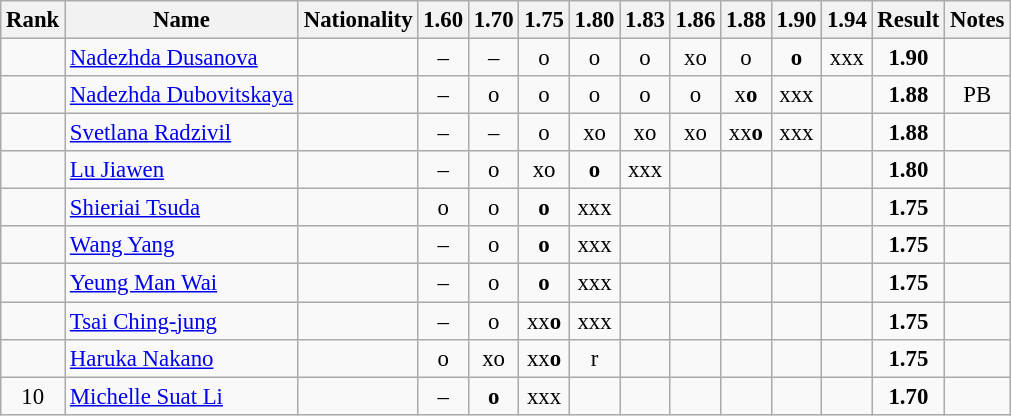<table class="wikitable sortable" style="text-align:center;font-size:95%">
<tr>
<th>Rank</th>
<th>Name</th>
<th>Nationality</th>
<th>1.60</th>
<th>1.70</th>
<th>1.75</th>
<th>1.80</th>
<th>1.83</th>
<th>1.86</th>
<th>1.88</th>
<th>1.90</th>
<th>1.94</th>
<th>Result</th>
<th>Notes</th>
</tr>
<tr>
<td></td>
<td align=left><a href='#'>Nadezhda Dusanova</a></td>
<td align=left></td>
<td>–</td>
<td>–</td>
<td>o</td>
<td>o</td>
<td>o</td>
<td>xo</td>
<td>o</td>
<td><strong>o</strong></td>
<td>xxx</td>
<td><strong>1.90</strong></td>
<td></td>
</tr>
<tr>
<td></td>
<td align=left><a href='#'>Nadezhda Dubovitskaya</a></td>
<td align=left></td>
<td>–</td>
<td>o</td>
<td>o</td>
<td>o</td>
<td>o</td>
<td>o</td>
<td>x<strong>o</strong></td>
<td>xxx</td>
<td></td>
<td><strong>1.88</strong></td>
<td>PB</td>
</tr>
<tr>
<td></td>
<td align=left><a href='#'>Svetlana Radzivil</a></td>
<td align=left></td>
<td>–</td>
<td>–</td>
<td>o</td>
<td>xo</td>
<td>xo</td>
<td>xo</td>
<td>xx<strong>o</strong></td>
<td>xxx</td>
<td></td>
<td><strong>1.88</strong></td>
<td></td>
</tr>
<tr>
<td></td>
<td align=left><a href='#'>Lu Jiawen</a></td>
<td align=left></td>
<td>–</td>
<td>o</td>
<td>xo</td>
<td><strong>o</strong></td>
<td>xxx</td>
<td></td>
<td></td>
<td></td>
<td></td>
<td><strong>1.80</strong></td>
<td></td>
</tr>
<tr>
<td></td>
<td align=left><a href='#'>Shieriai Tsuda</a></td>
<td align=left></td>
<td>o</td>
<td>o</td>
<td><strong>o</strong></td>
<td>xxx</td>
<td></td>
<td></td>
<td></td>
<td></td>
<td></td>
<td><strong>1.75</strong></td>
<td></td>
</tr>
<tr>
<td></td>
<td align=left><a href='#'>Wang Yang</a></td>
<td align=left></td>
<td>–</td>
<td>o</td>
<td><strong>o</strong></td>
<td>xxx</td>
<td></td>
<td></td>
<td></td>
<td></td>
<td></td>
<td><strong>1.75</strong></td>
<td></td>
</tr>
<tr>
<td></td>
<td align=left><a href='#'>Yeung Man Wai</a></td>
<td align=left></td>
<td>–</td>
<td>o</td>
<td><strong>o</strong></td>
<td>xxx</td>
<td></td>
<td></td>
<td></td>
<td></td>
<td></td>
<td><strong>1.75</strong></td>
<td></td>
</tr>
<tr>
<td></td>
<td align=left><a href='#'>Tsai Ching-jung</a></td>
<td align=left></td>
<td>–</td>
<td>o</td>
<td>xx<strong>o</strong></td>
<td>xxx</td>
<td></td>
<td></td>
<td></td>
<td></td>
<td></td>
<td><strong>1.75</strong></td>
<td></td>
</tr>
<tr>
<td></td>
<td align=left><a href='#'>Haruka Nakano</a></td>
<td align=left></td>
<td>o</td>
<td>xo</td>
<td>xx<strong>o</strong></td>
<td>r</td>
<td></td>
<td></td>
<td></td>
<td></td>
<td></td>
<td><strong>1.75</strong></td>
<td></td>
</tr>
<tr>
<td>10</td>
<td align=left><a href='#'>Michelle Suat Li</a></td>
<td align=left></td>
<td>–</td>
<td><strong>o</strong></td>
<td>xxx</td>
<td></td>
<td></td>
<td></td>
<td></td>
<td></td>
<td></td>
<td><strong>1.70</strong></td>
<td></td>
</tr>
</table>
